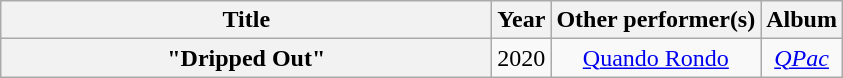<table class="wikitable plainrowheaders" style="text-align:center;">
<tr>
<th scope="col" style="width:20em;">Title</th>
<th scope="col">Year</th>
<th scope="col">Other performer(s)</th>
<th scope="col">Album</th>
</tr>
<tr>
<th scope="row">"Dripped Out"</th>
<td>2020</td>
<td><a href='#'>Quando Rondo</a></td>
<td><em><a href='#'>QPac</a></em></td>
</tr>
</table>
